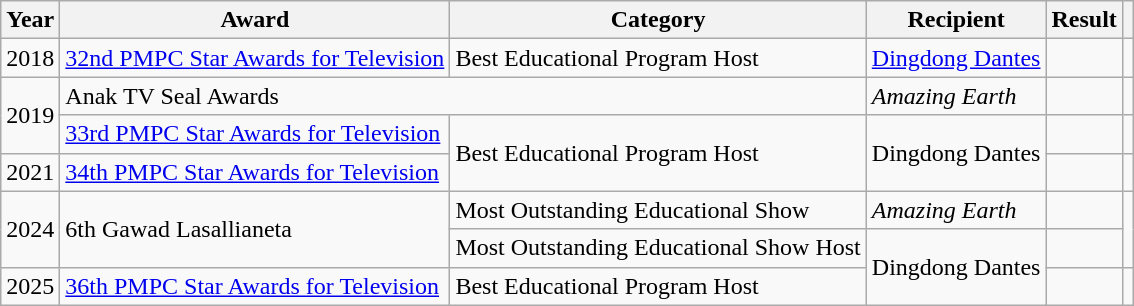<table class="wikitable">
<tr>
<th>Year</th>
<th>Award</th>
<th>Category</th>
<th>Recipient</th>
<th>Result</th>
<th></th>
</tr>
<tr>
<td>2018</td>
<td><a href='#'>32nd PMPC Star Awards for Television</a></td>
<td>Best Educational Program Host</td>
<td><a href='#'>Dingdong Dantes</a></td>
<td></td>
<td></td>
</tr>
<tr>
<td rowspan=2>2019</td>
<td colspan=2>Anak TV Seal Awards</td>
<td><em>Amazing Earth</em></td>
<td></td>
<td></td>
</tr>
<tr>
<td><a href='#'>33rd PMPC Star Awards for Television</a></td>
<td rowspan=2>Best Educational Program Host</td>
<td rowspan=2>Dingdong Dantes</td>
<td></td>
<td></td>
</tr>
<tr>
<td>2021</td>
<td><a href='#'>34th PMPC Star Awards for Television</a></td>
<td></td>
<td></td>
</tr>
<tr>
<td rowspan=2>2024</td>
<td rowspan=2>6th Gawad Lasallianeta</td>
<td>Most Outstanding Educational Show</td>
<td><em>Amazing Earth</em></td>
<td></td>
<td rowspan=2></td>
</tr>
<tr>
<td>Most Outstanding Educational Show Host</td>
<td rowspan=2>Dingdong Dantes</td>
<td></td>
</tr>
<tr>
<td>2025</td>
<td><a href='#'>36th PMPC Star Awards for Television</a></td>
<td>Best Educational Program Host</td>
<td></td>
<td></td>
</tr>
</table>
